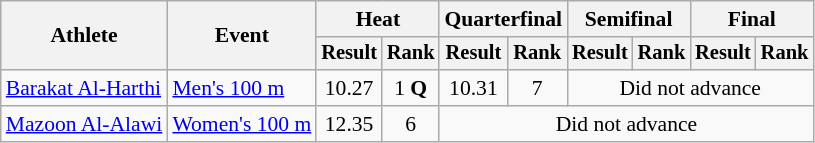<table class="wikitable" style="font-size:90%">
<tr>
<th rowspan="2">Athlete</th>
<th rowspan="2">Event</th>
<th colspan="2">Heat</th>
<th colspan="2">Quarterfinal</th>
<th colspan="2">Semifinal</th>
<th colspan="2">Final</th>
</tr>
<tr style="font-size:95%">
<th>Result</th>
<th>Rank</th>
<th>Result</th>
<th>Rank</th>
<th>Result</th>
<th>Rank</th>
<th>Result</th>
<th>Rank</th>
</tr>
<tr align=center>
<td align=left><a href='#'>Barakat Al-Harthi</a></td>
<td align=left><a href='#'>Men's 100 m</a></td>
<td>10.27</td>
<td>1 <strong>Q</strong></td>
<td>10.31</td>
<td>7</td>
<td colspan="4">Did not advance</td>
</tr>
<tr align=center>
<td align=left><a href='#'>Mazoon Al-Alawi</a></td>
<td align=left><a href='#'>Women's 100 m</a></td>
<td>12.35</td>
<td>6</td>
<td colspan="6">Did not advance</td>
</tr>
</table>
